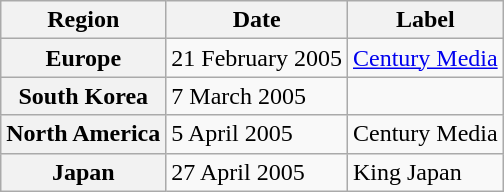<table class="wikitable plainrowheaders">
<tr>
<th scope="col">Region</th>
<th scope="col">Date</th>
<th scope="col">Label</th>
</tr>
<tr>
<th scope="row">Europe</th>
<td>21 February 2005</td>
<td><a href='#'>Century Media</a></td>
</tr>
<tr>
<th scope="row">South Korea</th>
<td>7 March 2005</td>
<td></td>
</tr>
<tr>
<th scope="row">North America</th>
<td>5 April 2005</td>
<td>Century Media</td>
</tr>
<tr>
<th scope="row">Japan</th>
<td>27 April 2005</td>
<td>King Japan</td>
</tr>
</table>
